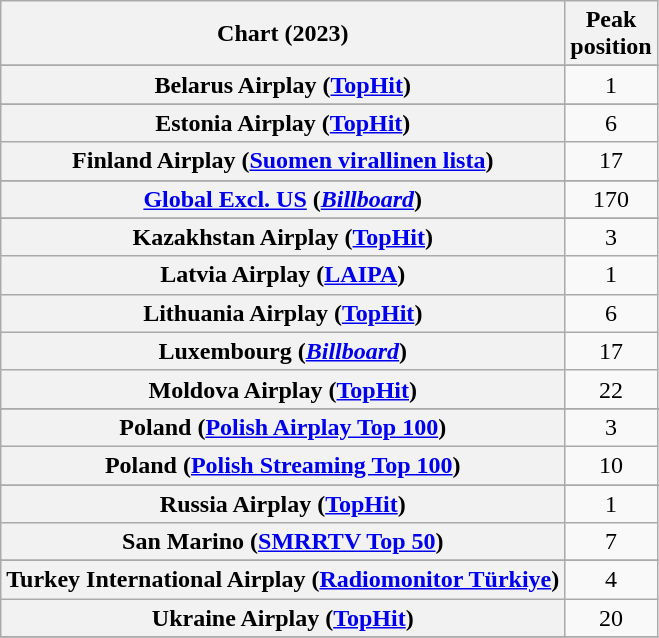<table class="wikitable sortable plainrowheaders" style="text-align:center">
<tr>
<th scope="col">Chart (2023)</th>
<th scope="col">Peak<br>position</th>
</tr>
<tr>
</tr>
<tr>
<th scope="row">Belarus Airplay (<a href='#'>TopHit</a>)</th>
<td>1</td>
</tr>
<tr>
</tr>
<tr>
</tr>
<tr>
</tr>
<tr>
</tr>
<tr>
<th scope="row">Estonia Airplay (<a href='#'>TopHit</a>)</th>
<td>6</td>
</tr>
<tr>
<th scope="row">Finland Airplay (<a href='#'>Suomen virallinen lista</a>)</th>
<td>17</td>
</tr>
<tr>
</tr>
<tr>
</tr>
<tr>
<th scope="row"><a href='#'>Global Excl. US</a> (<em><a href='#'>Billboard</a></em>)</th>
<td>170</td>
</tr>
<tr>
</tr>
<tr>
</tr>
<tr>
</tr>
<tr>
</tr>
<tr>
<th scope="row">Kazakhstan Airplay (<a href='#'>TopHit</a>)</th>
<td>3</td>
</tr>
<tr>
<th scope="row">Latvia Airplay (<a href='#'>LAIPA</a>)</th>
<td>1</td>
</tr>
<tr>
<th scope="row">Lithuania Airplay (<a href='#'>TopHit</a>)</th>
<td>6</td>
</tr>
<tr>
<th scope="row">Luxembourg (<em><a href='#'>Billboard</a></em>)</th>
<td>17</td>
</tr>
<tr>
<th scope="row">Moldova Airplay (<a href='#'>TopHit</a>)</th>
<td>22</td>
</tr>
<tr>
</tr>
<tr>
</tr>
<tr>
<th scope="row">Poland (<a href='#'>Polish Airplay Top 100</a>)</th>
<td>3</td>
</tr>
<tr>
<th scope="row">Poland (<a href='#'>Polish Streaming Top 100</a>)</th>
<td>10</td>
</tr>
<tr>
</tr>
<tr>
<th scope="row">Russia Airplay (<a href='#'>TopHit</a>)</th>
<td>1</td>
</tr>
<tr>
<th scope="row">San Marino (<a href='#'>SMRRTV Top 50</a>)</th>
<td>7</td>
</tr>
<tr>
</tr>
<tr>
</tr>
<tr>
</tr>
<tr>
<th scope="row">Turkey International Airplay (<a href='#'>Radiomonitor Türkiye</a>)</th>
<td>4</td>
</tr>
<tr>
<th scope="row">Ukraine Airplay (<a href='#'>TopHit</a>)</th>
<td>20</td>
</tr>
<tr>
</tr>
</table>
